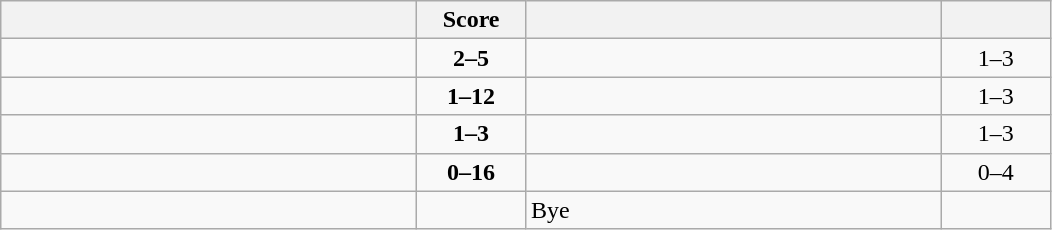<table class="wikitable" style="text-align: center; ">
<tr>
<th align="right" width="270"></th>
<th width="65">Score</th>
<th align="left" width="270"></th>
<th width="65"></th>
</tr>
<tr>
<td align="left"></td>
<td><strong>2–5</strong></td>
<td align="left"><strong></strong></td>
<td>1–3 <strong></strong></td>
</tr>
<tr>
<td align="left"></td>
<td><strong>1–12</strong></td>
<td align="left"><strong></strong></td>
<td>1–3 <strong></strong></td>
</tr>
<tr>
<td align="left"></td>
<td><strong>1–3</strong></td>
<td align="left"><strong></strong></td>
<td>1–3 <strong></strong></td>
</tr>
<tr>
<td align="left"></td>
<td><strong>0–16</strong></td>
<td align="left"><strong></strong></td>
<td>0–4 <strong></strong></td>
</tr>
<tr>
<td align="left"><strong></strong></td>
<td></td>
<td align="left">Bye</td>
<td></td>
</tr>
</table>
